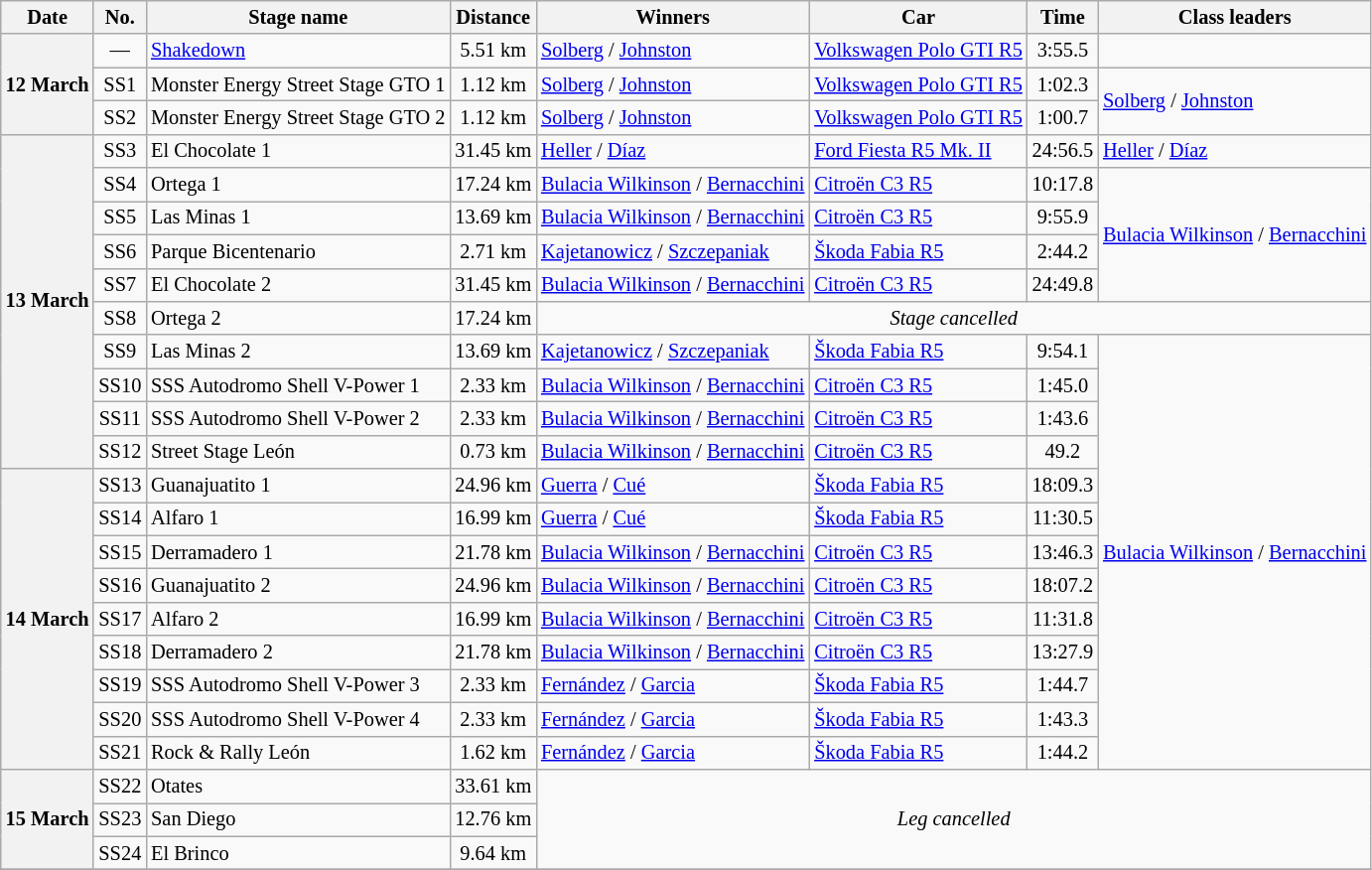<table class="wikitable" style="font-size: 85%;">
<tr>
<th>Date</th>
<th>No.</th>
<th>Stage name</th>
<th>Distance</th>
<th>Winners</th>
<th>Car</th>
<th>Time</th>
<th nowrap>Class leaders</th>
</tr>
<tr>
<th nowrap rowspan="3">12 March</th>
<td align="center">—</td>
<td><a href='#'>Shakedown</a></td>
<td align="center">5.51 km</td>
<td><a href='#'>Solberg</a> / <a href='#'>Johnston</a></td>
<td><a href='#'>Volkswagen Polo GTI R5</a></td>
<td align="center">3:55.5</td>
<td></td>
</tr>
<tr>
<td align="center">SS1</td>
<td nowrap>Monster Energy Street Stage GTO 1</td>
<td align="center">1.12 km</td>
<td><a href='#'>Solberg</a> / <a href='#'>Johnston</a></td>
<td><a href='#'>Volkswagen Polo GTI R5</a></td>
<td align="center">1:02.3</td>
<td rowspan="2"><a href='#'>Solberg</a> / <a href='#'>Johnston</a></td>
</tr>
<tr>
<td align="center">SS2</td>
<td>Monster Energy Street Stage GTO 2</td>
<td align="center">1.12 km</td>
<td><a href='#'>Solberg</a> / <a href='#'>Johnston</a></td>
<td nowrap><a href='#'>Volkswagen Polo GTI R5</a></td>
<td align="center">1:00.7</td>
</tr>
<tr>
<th rowspan="10">13 March</th>
<td align="center">SS3</td>
<td>El Chocolate 1</td>
<td align="center">31.45 km</td>
<td><a href='#'>Heller</a> / <a href='#'>Díaz</a></td>
<td><a href='#'>Ford Fiesta R5 Mk. II</a></td>
<td align="center">24:56.5</td>
<td><a href='#'>Heller</a> / <a href='#'>Díaz</a></td>
</tr>
<tr>
<td align="center">SS4</td>
<td>Ortega 1</td>
<td align="center">17.24 km</td>
<td><a href='#'>Bulacia Wilkinson</a> / <a href='#'>Bernacchini</a></td>
<td><a href='#'>Citroën C3 R5</a></td>
<td align="center">10:17.8</td>
<td rowspan="4" nowrap><a href='#'>Bulacia Wilkinson</a> / <a href='#'>Bernacchini</a></td>
</tr>
<tr>
<td align="center">SS5</td>
<td>Las Minas 1</td>
<td align="center">13.69 km</td>
<td><a href='#'>Bulacia Wilkinson</a> / <a href='#'>Bernacchini</a></td>
<td><a href='#'>Citroën C3 R5</a></td>
<td align="center">9:55.9</td>
</tr>
<tr>
<td align="center">SS6</td>
<td>Parque Bicentenario</td>
<td align="center">2.71 km</td>
<td><a href='#'>Kajetanowicz</a> / <a href='#'>Szczepaniak</a></td>
<td><a href='#'>Škoda Fabia R5</a></td>
<td align="center">2:44.2</td>
</tr>
<tr>
<td align="center">SS7</td>
<td>El Chocolate 2</td>
<td align="center">31.45 km</td>
<td nowrap><a href='#'>Bulacia Wilkinson</a> / <a href='#'>Bernacchini</a></td>
<td><a href='#'>Citroën C3 R5</a></td>
<td align="center">24:49.8</td>
</tr>
<tr>
<td align="center">SS8</td>
<td>Ortega 2</td>
<td align="center">17.24 km</td>
<td colspan="4" align="center"><em>Stage cancelled</em></td>
</tr>
<tr>
<td align="center">SS9</td>
<td>Las Minas 2</td>
<td align="center">13.69 km</td>
<td><a href='#'>Kajetanowicz</a> / <a href='#'>Szczepaniak</a></td>
<td><a href='#'>Škoda Fabia R5</a></td>
<td align="center">9:54.1</td>
<td rowspan="13"><a href='#'>Bulacia Wilkinson</a> / <a href='#'>Bernacchini</a></td>
</tr>
<tr>
<td align="center">SS10</td>
<td>SSS Autodromo Shell V-Power 1</td>
<td align="center">2.33 km</td>
<td><a href='#'>Bulacia Wilkinson</a> / <a href='#'>Bernacchini</a></td>
<td><a href='#'>Citroën C3 R5</a></td>
<td align="center">1:45.0</td>
</tr>
<tr>
<td align="center">SS11</td>
<td>SSS Autodromo Shell V-Power 2</td>
<td align="center">2.33 km</td>
<td><a href='#'>Bulacia Wilkinson</a> / <a href='#'>Bernacchini</a></td>
<td><a href='#'>Citroën C3 R5</a></td>
<td align="center">1:43.6</td>
</tr>
<tr>
<td align="center">SS12</td>
<td>Street Stage León</td>
<td align="center">0.73 km</td>
<td><a href='#'>Bulacia Wilkinson</a> / <a href='#'>Bernacchini</a></td>
<td><a href='#'>Citroën C3 R5</a></td>
<td align="center">49.2</td>
</tr>
<tr>
<th rowspan="9">14 March</th>
<td align="center">SS13</td>
<td>Guanajuatito 1</td>
<td align="center">24.96 km</td>
<td><a href='#'>Guerra</a> / <a href='#'>Cué</a></td>
<td><a href='#'>Škoda Fabia R5</a></td>
<td align="center">18:09.3</td>
</tr>
<tr>
<td align="center">SS14</td>
<td>Alfaro 1</td>
<td align="center">16.99 km</td>
<td><a href='#'>Guerra</a> / <a href='#'>Cué</a></td>
<td><a href='#'>Škoda Fabia R5</a></td>
<td align="center">11:30.5</td>
</tr>
<tr>
<td align="center">SS15</td>
<td>Derramadero 1</td>
<td align="center">21.78 km</td>
<td><a href='#'>Bulacia Wilkinson</a> / <a href='#'>Bernacchini</a></td>
<td><a href='#'>Citroën C3 R5</a></td>
<td align="center">13:46.3</td>
</tr>
<tr>
<td align="center">SS16</td>
<td>Guanajuatito 2</td>
<td align="center">24.96 km</td>
<td><a href='#'>Bulacia Wilkinson</a> / <a href='#'>Bernacchini</a></td>
<td><a href='#'>Citroën C3 R5</a></td>
<td align="center">18:07.2</td>
</tr>
<tr>
<td align="center">SS17</td>
<td>Alfaro 2</td>
<td align="center">16.99 km</td>
<td><a href='#'>Bulacia Wilkinson</a> / <a href='#'>Bernacchini</a></td>
<td><a href='#'>Citroën C3 R5</a></td>
<td align="center">11:31.8</td>
</tr>
<tr>
<td align="center">SS18</td>
<td>Derramadero 2</td>
<td align="center">21.78 km</td>
<td><a href='#'>Bulacia Wilkinson</a> / <a href='#'>Bernacchini</a></td>
<td><a href='#'>Citroën C3 R5</a></td>
<td align="center">13:27.9</td>
</tr>
<tr>
<td align="center">SS19</td>
<td>SSS Autodromo Shell V-Power 3</td>
<td align="center">2.33 km</td>
<td><a href='#'>Fernández</a> / <a href='#'>Garcia</a></td>
<td><a href='#'>Škoda Fabia R5</a></td>
<td align="center">1:44.7</td>
</tr>
<tr>
<td align="center">SS20</td>
<td>SSS Autodromo Shell V-Power 4</td>
<td align="center">2.33 km</td>
<td><a href='#'>Fernández</a> / <a href='#'>Garcia</a></td>
<td><a href='#'>Škoda Fabia R5</a></td>
<td align="center">1:43.3</td>
</tr>
<tr>
<td align="center">SS21</td>
<td>Rock & Rally León</td>
<td align="center">1.62 km</td>
<td><a href='#'>Fernández</a> / <a href='#'>Garcia</a></td>
<td><a href='#'>Škoda Fabia R5</a></td>
<td align="center">1:44.2</td>
</tr>
<tr>
<th rowspan="3">15 March</th>
<td align="center">SS22</td>
<td>Otates</td>
<td align="center">33.61 km</td>
<td colspan="4" rowspan="3" align="center"><em>Leg cancelled</em></td>
</tr>
<tr>
<td align="center">SS23</td>
<td>San Diego</td>
<td align="center">12.76 km</td>
</tr>
<tr>
<td align="center">SS24</td>
<td>El Brinco</td>
<td align="center">9.64 km</td>
</tr>
<tr>
</tr>
</table>
